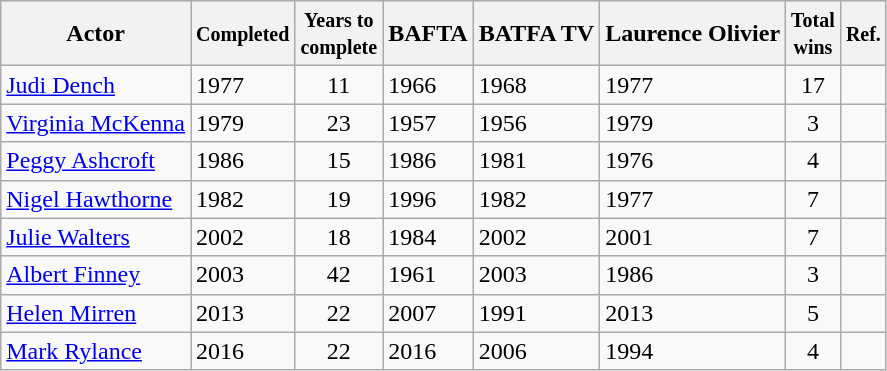<table class="wikitable sortable">
<tr>
<th>Actor</th>
<th><small>Completed</small></th>
<th><small>Years to<br>complete</small></th>
<th>BAFTA</th>
<th>BATFA TV</th>
<th>Laurence Olivier</th>
<th><small>Total<br>wins</small></th>
<th><small>Ref.</small></th>
</tr>
<tr>
<td><a href='#'>Judi Dench</a></td>
<td>1977</td>
<td align=center>11</td>
<td>1966</td>
<td>1968</td>
<td>1977</td>
<td align=center>17</td>
<td align=center></td>
</tr>
<tr>
<td><a href='#'>Virginia McKenna</a></td>
<td>1979</td>
<td align=center>23</td>
<td>1957</td>
<td>1956</td>
<td>1979</td>
<td align=center>3</td>
<td align=center></td>
</tr>
<tr>
<td><a href='#'>Peggy Ashcroft</a></td>
<td>1986</td>
<td align=center>15</td>
<td>1986</td>
<td>1981</td>
<td>1976</td>
<td align=center>4</td>
<td align=center></td>
</tr>
<tr>
<td><a href='#'>Nigel Hawthorne</a></td>
<td>1982</td>
<td align=center>19</td>
<td>1996</td>
<td>1982</td>
<td>1977</td>
<td align=center>7</td>
<td align=center></td>
</tr>
<tr>
<td><a href='#'>Julie Walters</a></td>
<td>2002</td>
<td align=center>18</td>
<td>1984</td>
<td>2002</td>
<td>2001</td>
<td align=center>7</td>
<td align=center></td>
</tr>
<tr>
<td><a href='#'>Albert Finney</a></td>
<td>2003</td>
<td align=center>42</td>
<td>1961</td>
<td>2003</td>
<td>1986</td>
<td align=center>3</td>
<td align=center></td>
</tr>
<tr>
<td><a href='#'>Helen Mirren</a></td>
<td>2013</td>
<td align=center>22</td>
<td>2007</td>
<td>1991</td>
<td>2013</td>
<td align=center>5</td>
<td align=center></td>
</tr>
<tr>
<td><a href='#'>Mark Rylance</a></td>
<td>2016</td>
<td align=center>22</td>
<td>2016</td>
<td>2006</td>
<td>1994</td>
<td align=center>4</td>
<td align=center></td>
</tr>
</table>
